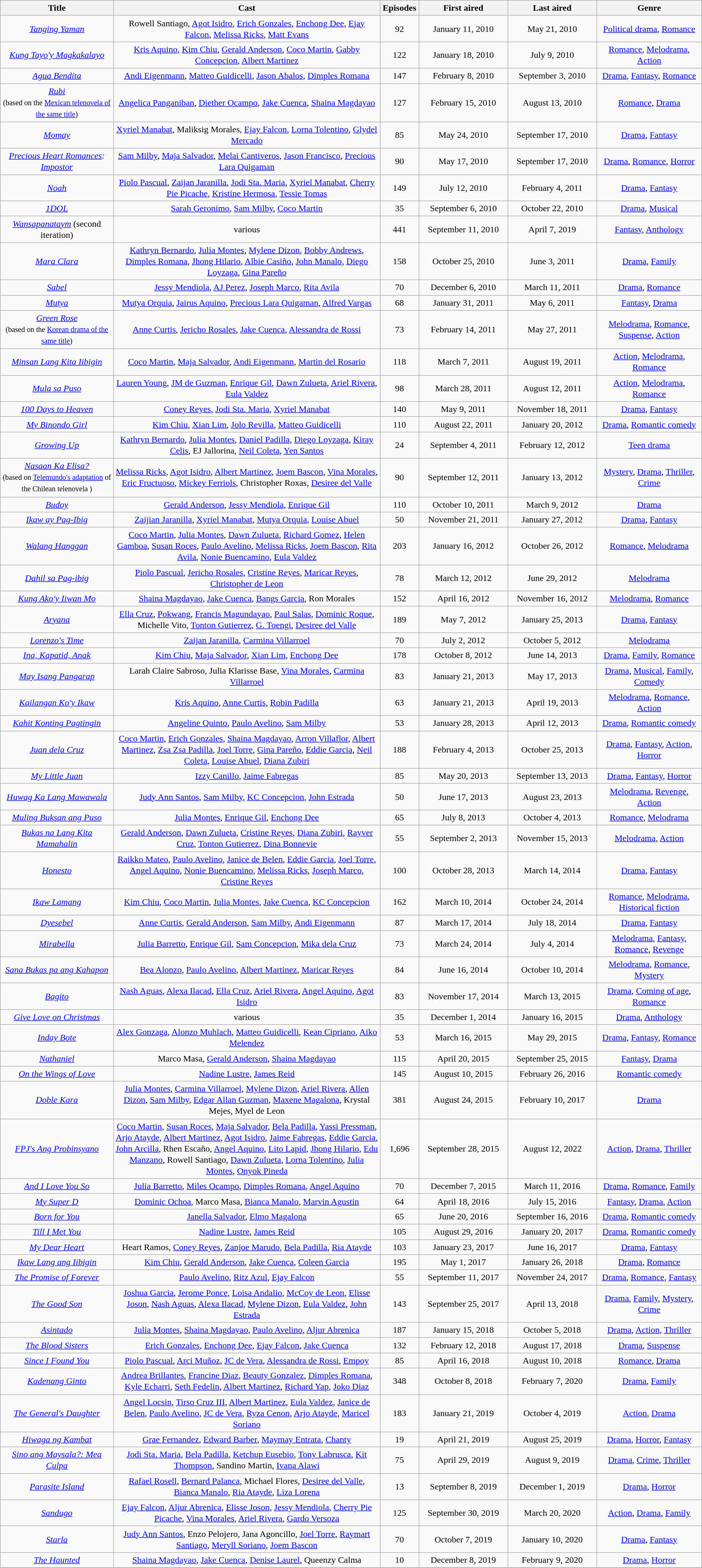<table class="wikitable sortable" style="text-align:center; font-size:100%; line-height:20px;" width="100%">
<tr>
<th style="width:14%;">Title</th>
<th style="width:33%;">Cast</th>
<th style="width:01%;">Episodes</th>
<th style="width:11%;">First aired</th>
<th style="width:11%;">Last aired</th>
<th style="width:13%;">Genre</th>
</tr>
<tr>
<td><em><a href='#'>Tanging Yaman</a></em></td>
<td>Rowell Santiago, <a href='#'>Agot Isidro</a>, <a href='#'>Erich Gonzales</a>, <a href='#'>Enchong Dee</a>, <a href='#'>Ejay Falcon</a>, <a href='#'>Melissa Ricks</a>, <a href='#'>Matt Evans</a></td>
<td>92</td>
<td>January 11, 2010</td>
<td>May 21, 2010</td>
<td><a href='#'>Political drama</a>, <a href='#'>Romance</a></td>
</tr>
<tr>
<td><em><a href='#'>Kung Tayo'y Magkakalayo</a></em></td>
<td><a href='#'>Kris Aquino</a>, <a href='#'>Kim Chiu</a>, <a href='#'>Gerald Anderson</a>, <a href='#'>Coco Martin</a>, <a href='#'>Gabby Concepcion</a>, <a href='#'>Albert Martinez</a></td>
<td>122</td>
<td>January 18, 2010</td>
<td>July 9, 2010</td>
<td><a href='#'>Romance</a>, <a href='#'>Melodrama</a>, <a href='#'>Action</a></td>
</tr>
<tr>
<td><em><a href='#'>Agua Bendita</a></em></td>
<td><a href='#'>Andi Eigenmann</a>, <a href='#'>Matteo Guidicelli</a>, <a href='#'>Jason Abalos</a>, <a href='#'>Dimples Romana</a></td>
<td>147</td>
<td>February 8, 2010</td>
<td>September 3, 2010</td>
<td><a href='#'>Drama</a>, <a href='#'>Fantasy</a>, <a href='#'>Romance</a></td>
</tr>
<tr>
<td><em><a href='#'>Rubi</a></em><br><small>(based on the <a href='#'>Mexican telenovela of the same title</a>)</small></td>
<td><a href='#'>Angelica Panganiban</a>, <a href='#'>Diether Ocampo</a>, <a href='#'>Jake Cuenca</a>, <a href='#'>Shaina Magdayao</a></td>
<td>127</td>
<td>February 15, 2010</td>
<td>August 13, 2010</td>
<td><a href='#'>Romance</a>, <a href='#'>Drama</a></td>
</tr>
<tr>
<td><em><a href='#'>Momay</a></em></td>
<td><a href='#'>Xyriel Manabat</a>, Maliksig Morales, <a href='#'>Ejay Falcon</a>, <a href='#'>Lorna Tolentino</a>, <a href='#'>Glydel Mercado</a></td>
<td>85</td>
<td>May 24, 2010</td>
<td>September 17, 2010</td>
<td><a href='#'>Drama</a>, <a href='#'>Fantasy</a></td>
</tr>
<tr>
<td><em><a href='#'>Precious Heart Romances</a>:<br><a href='#'>Impostor</a></em></td>
<td><a href='#'>Sam Milby</a>, <a href='#'>Maja Salvador</a>, <a href='#'>Melai Cantiveros</a>, <a href='#'>Jason Francisco</a>, <a href='#'>Precious Lara Quigaman</a></td>
<td>90</td>
<td>May 17, 2010</td>
<td>September 17, 2010</td>
<td><a href='#'>Drama</a>, <a href='#'>Romance</a>, <a href='#'>Horror</a></td>
</tr>
<tr>
<td><em><a href='#'>Noah</a></em></td>
<td><a href='#'>Piolo Pascual</a>, <a href='#'>Zaijan Jaranilla</a>, <a href='#'>Jodi Sta. Maria</a>, <a href='#'>Xyriel Manabat</a>, <a href='#'>Cherry Pie Picache</a>, <a href='#'>Kristine Hermosa</a>, <a href='#'>Tessie Tomas</a></td>
<td>149</td>
<td>July 12, 2010</td>
<td>February 4, 2011</td>
<td><a href='#'>Drama</a>, <a href='#'>Fantasy</a></td>
</tr>
<tr>
<td><em><a href='#'>1DOL</a></em></td>
<td><a href='#'>Sarah Geronimo</a>, <a href='#'>Sam Milby</a>, <a href='#'>Coco Martin</a></td>
<td>35</td>
<td>September 6, 2010</td>
<td>October 22, 2010</td>
<td><a href='#'>Drama</a>, <a href='#'>Musical</a></td>
</tr>
<tr>
<td><em><a href='#'>Wansapanataym</a></em> (second iteration)</td>
<td>various</td>
<td>441</td>
<td>September 11, 2010</td>
<td>April 7, 2019</td>
<td><a href='#'>Fantasy</a>, <a href='#'>Anthology</a></td>
</tr>
<tr>
<td><em><a href='#'>Mara Clara</a></em></td>
<td><a href='#'>Kathryn Bernardo</a>, <a href='#'>Julia Montes</a>, <a href='#'>Mylene Dizon</a>, <a href='#'>Bobby Andrews</a>, <a href='#'>Dimples Romana</a>, <a href='#'>Jhong Hilario</a>, <a href='#'>Albie Casiño</a>, <a href='#'>John Manalo</a>, <a href='#'>Diego Loyzaga</a>, <a href='#'>Gina Pareño</a></td>
<td>158</td>
<td>October 25, 2010</td>
<td>June 3, 2011</td>
<td><a href='#'>Drama</a>, <a href='#'>Family</a></td>
</tr>
<tr>
<td><em><a href='#'>Sabel</a></em></td>
<td><a href='#'>Jessy Mendiola</a>, <a href='#'>AJ Perez</a>, <a href='#'>Joseph Marco</a>, <a href='#'>Rita Avila</a></td>
<td>70</td>
<td>December 6, 2010</td>
<td>March 11, 2011</td>
<td><a href='#'>Drama</a>, <a href='#'>Romance</a></td>
</tr>
<tr>
<td><em><a href='#'>Mutya</a></em></td>
<td><a href='#'>Mutya Orquia</a>, <a href='#'>Jairus Aquino</a>, <a href='#'>Precious Lara Quigaman</a>, <a href='#'>Alfred Vargas</a></td>
<td>68</td>
<td>January 31, 2011</td>
<td>May 6, 2011</td>
<td><a href='#'>Fantasy</a>, <a href='#'>Drama</a></td>
</tr>
<tr>
<td><em><a href='#'>Green Rose</a></em><br><small>(based on the <a href='#'>Korean drama of the same title</a>)</small></td>
<td><a href='#'>Anne Curtis</a>, <a href='#'>Jericho Rosales</a>, <a href='#'>Jake Cuenca</a>, <a href='#'>Alessandra de Rossi</a></td>
<td>73</td>
<td>February 14, 2011</td>
<td>May 27, 2011</td>
<td><a href='#'>Melodrama</a>, <a href='#'>Romance</a>, <a href='#'>Suspense</a>, <a href='#'>Action</a></td>
</tr>
<tr>
<td><em><a href='#'>Minsan Lang Kita Iibigin</a></em></td>
<td><a href='#'>Coco Martin</a>, <a href='#'>Maja Salvador</a>, <a href='#'>Andi Eigenmann</a>, <a href='#'>Martin del Rosario</a></td>
<td>118</td>
<td>March 7, 2011</td>
<td>August 19, 2011</td>
<td><a href='#'>Action</a>, <a href='#'>Melodrama</a>, <a href='#'>Romance</a></td>
</tr>
<tr>
<td><em><a href='#'>Mula sa Puso</a></em></td>
<td><a href='#'>Lauren Young</a>, <a href='#'>JM de Guzman</a>, <a href='#'>Enrique Gil</a>, <a href='#'>Dawn Zulueta</a>, <a href='#'>Ariel Rivera</a>, <a href='#'>Eula Valdez</a></td>
<td>98</td>
<td>March 28, 2011</td>
<td>August 12, 2011</td>
<td><a href='#'>Action</a>, <a href='#'>Melodrama</a>, <a href='#'>Romance</a></td>
</tr>
<tr>
<td><em><a href='#'>100 Days to Heaven</a></em></td>
<td><a href='#'>Coney Reyes</a>, <a href='#'>Jodi Sta. Maria</a>, <a href='#'>Xyriel Manabat</a></td>
<td>140</td>
<td>May 9, 2011</td>
<td>November 18, 2011</td>
<td><a href='#'>Drama</a>, <a href='#'>Fantasy</a></td>
</tr>
<tr>
<td><em><a href='#'>My Binondo Girl</a></em></td>
<td><a href='#'>Kim Chiu</a>, <a href='#'>Xian Lim</a>, <a href='#'>Jolo Revilla</a>, <a href='#'>Matteo Guidicelli</a></td>
<td>110</td>
<td>August 22, 2011</td>
<td>January 20, 2012</td>
<td><a href='#'>Drama</a>, <a href='#'>Romantic comedy</a></td>
</tr>
<tr>
<td><em><a href='#'>Growing Up</a></em></td>
<td><a href='#'>Kathryn Bernardo</a>, <a href='#'>Julia Montes</a>, <a href='#'>Daniel Padilla</a>, <a href='#'>Diego Loyzaga</a>, <a href='#'>Kiray Celis</a>, EJ Jallorina, <a href='#'>Neil Coleta</a>, <a href='#'>Yen Santos</a></td>
<td>24</td>
<td>September 4, 2011</td>
<td>February 12, 2012</td>
<td><a href='#'>Teen drama</a></td>
</tr>
<tr>
<td><em><a href='#'>Nasaan Ka Elisa?</a></em><br><small>(based on <a href='#'>Telemundo's adaptation</a> of the Chilean telenovela )</small></td>
<td><a href='#'>Melissa Ricks</a>, <a href='#'>Agot Isidro</a>, <a href='#'>Albert Martinez</a>, <a href='#'>Joem Bascon</a>, <a href='#'>Vina Morales</a>, <a href='#'>Eric Fructuoso</a>, <a href='#'>Mickey Ferriols</a>, Christopher Roxas, <a href='#'>Desiree del Valle</a></td>
<td>90</td>
<td>September 12, 2011</td>
<td>January 13, 2012</td>
<td><a href='#'>Mystery</a>, <a href='#'>Drama</a>, <a href='#'>Thriller</a>, <a href='#'>Crime</a></td>
</tr>
<tr>
<td><em><a href='#'>Budoy</a></em></td>
<td><a href='#'>Gerald Anderson</a>, <a href='#'>Jessy Mendiola</a>, <a href='#'>Enrique Gil</a></td>
<td>110</td>
<td>October 10, 2011</td>
<td>March 9, 2012</td>
<td><a href='#'>Drama</a></td>
</tr>
<tr>
<td><em><a href='#'>Ikaw ay Pag-Ibig</a></em></td>
<td><a href='#'>Zaijian Jaranilla</a>, <a href='#'>Xyriel Manabat</a>, <a href='#'>Mutya Orquia</a>, <a href='#'>Louise Abuel</a></td>
<td>50</td>
<td>November 21, 2011</td>
<td>January 27, 2012</td>
<td><a href='#'>Drama</a>, <a href='#'>Fantasy</a></td>
</tr>
<tr>
<td><em><a href='#'>Walang Hanggan</a></em></td>
<td><a href='#'>Coco Martin</a>, <a href='#'>Julia Montes</a>, <a href='#'>Dawn Zulueta</a>, <a href='#'>Richard Gomez</a>, <a href='#'>Helen Gamboa</a>, <a href='#'>Susan Roces</a>, <a href='#'>Paulo Avelino</a>, <a href='#'>Melissa Ricks</a>, <a href='#'>Joem Bascon</a>, <a href='#'>Rita Avila</a>, <a href='#'>Nonie Buencamino</a>, <a href='#'>Eula Valdez</a></td>
<td>203</td>
<td>January 16, 2012</td>
<td>October 26, 2012</td>
<td><a href='#'>Romance</a>, <a href='#'>Melodrama</a></td>
</tr>
<tr>
<td><em><a href='#'>Dahil sa Pag-ibig</a></em></td>
<td><a href='#'>Piolo Pascual</a>, <a href='#'>Jericho Rosales</a>, <a href='#'>Cristine Reyes</a>, <a href='#'>Maricar Reyes</a>, <a href='#'>Christopher de Leon</a></td>
<td>78</td>
<td>March 12, 2012</td>
<td>June 29, 2012</td>
<td><a href='#'>Melodrama</a></td>
</tr>
<tr>
<td><em><a href='#'>Kung Ako'y Iiwan Mo</a></em></td>
<td><a href='#'>Shaina Magdayao</a>, <a href='#'>Jake Cuenca</a>, <a href='#'>Bangs Garcia</a>, Ron Morales</td>
<td>152</td>
<td>April 16, 2012</td>
<td>November 16, 2012</td>
<td><a href='#'>Melodrama</a>, <a href='#'>Romance</a></td>
</tr>
<tr>
<td><em><a href='#'>Aryana</a></em></td>
<td><a href='#'>Ella Cruz</a>, <a href='#'>Pokwang</a>, <a href='#'>Francis Magundayao</a>, <a href='#'>Paul Salas</a>, <a href='#'>Dominic Roque</a>, Michelle Vito, <a href='#'>Tonton Gutierrez</a>, <a href='#'>G. Toengi</a>, <a href='#'>Desiree del Valle</a></td>
<td>189</td>
<td>May 7, 2012</td>
<td>January 25, 2013</td>
<td><a href='#'>Drama</a>, <a href='#'>Fantasy</a></td>
</tr>
<tr>
<td><em><a href='#'>Lorenzo's Time</a></em></td>
<td><a href='#'>Zaijan Jaranilla</a>, <a href='#'>Carmina Villarroel</a></td>
<td>70</td>
<td>July 2, 2012</td>
<td>October 5, 2012</td>
<td><a href='#'>Melodrama</a></td>
</tr>
<tr>
<td><em><a href='#'>Ina, Kapatid, Anak</a></em></td>
<td><a href='#'>Kim Chiu</a>, <a href='#'>Maja Salvador</a>, <a href='#'>Xian Lim</a>, <a href='#'>Enchong Dee</a></td>
<td>178</td>
<td>October 8, 2012</td>
<td>June 14, 2013</td>
<td><a href='#'>Drama</a>, <a href='#'>Family</a>, <a href='#'>Romance</a></td>
</tr>
<tr>
<td><em><a href='#'>May Isang Pangarap</a></em></td>
<td>Larah Claire Sabroso, Julia Klarisse Base, <a href='#'>Vina Morales</a>, <a href='#'>Carmina Villarroel</a></td>
<td>83</td>
<td>January 21, 2013</td>
<td>May 17, 2013</td>
<td><a href='#'>Drama</a>, <a href='#'>Musical</a>, <a href='#'>Family</a>, <a href='#'>Comedy</a></td>
</tr>
<tr>
<td><em><a href='#'>Kailangan Ko'y Ikaw</a></em></td>
<td><a href='#'>Kris Aquino</a>, <a href='#'>Anne Curtis</a>, <a href='#'>Robin Padilla</a></td>
<td>63</td>
<td>January 21, 2013</td>
<td>April 19, 2013</td>
<td><a href='#'>Melodrama</a>, <a href='#'>Romance</a>, <a href='#'>Action</a></td>
</tr>
<tr>
<td><em><a href='#'>Kahit Konting Pagtingin</a></em></td>
<td><a href='#'>Angeline Quinto</a>, <a href='#'>Paulo Avelino</a>, <a href='#'>Sam Milby</a></td>
<td>53</td>
<td>January 28, 2013</td>
<td>April 12, 2013</td>
<td><a href='#'>Drama</a>, <a href='#'>Romantic comedy</a></td>
</tr>
<tr>
<td><em><a href='#'>Juan dela Cruz</a></em></td>
<td><a href='#'>Coco Martin</a>, <a href='#'>Erich Gonzales</a>, <a href='#'>Shaina Magdayao</a>, <a href='#'>Arron Villaflor</a>, <a href='#'>Albert Martinez</a>, <a href='#'>Zsa Zsa Padilla</a>, <a href='#'>Joel Torre</a>, <a href='#'>Gina Pareño</a>, <a href='#'>Eddie Garcia</a>, <a href='#'>Neil Coleta</a>, <a href='#'>Louise Abuel</a>, <a href='#'>Diana Zubiri</a></td>
<td>188</td>
<td>February 4, 2013</td>
<td>October 25, 2013</td>
<td><a href='#'>Drama</a>, <a href='#'>Fantasy</a>, <a href='#'>Action</a>, <a href='#'>Horror</a></td>
</tr>
<tr>
<td><em><a href='#'>My Little Juan</a></em></td>
<td><a href='#'>Izzy Canillo</a>, <a href='#'>Jaime Fabregas</a></td>
<td>85</td>
<td>May 20, 2013</td>
<td>September 13, 2013</td>
<td><a href='#'>Drama</a>, <a href='#'>Fantasy</a>, <a href='#'>Horror</a></td>
</tr>
<tr>
<td><em><a href='#'>Huwag Ka Lang Mawawala</a></em></td>
<td><a href='#'>Judy Ann Santos</a>, <a href='#'>Sam Milby</a>, <a href='#'>KC Concepcion</a>, <a href='#'>John Estrada</a></td>
<td>50</td>
<td>June 17, 2013</td>
<td>August 23, 2013</td>
<td><a href='#'>Melodrama</a>, <a href='#'>Revenge</a>, <a href='#'>Action</a></td>
</tr>
<tr>
<td><em><a href='#'>Muling Buksan ang Puso</a></em></td>
<td><a href='#'>Julia Montes</a>, <a href='#'>Enrique Gil</a>, <a href='#'>Enchong Dee</a></td>
<td>65</td>
<td>July 8, 2013</td>
<td>October 4, 2013</td>
<td><a href='#'>Romance</a>, <a href='#'>Melodrama</a></td>
</tr>
<tr>
<td><em><a href='#'>Bukas na Lang Kita Mamahalin</a></em></td>
<td><a href='#'>Gerald Anderson</a>, <a href='#'>Dawn Zulueta</a>, <a href='#'>Cristine Reyes</a>, <a href='#'>Diana Zubiri</a>, <a href='#'>Rayver Cruz</a>, <a href='#'>Tonton Gutierrez</a>, <a href='#'>Dina Bonnevie</a></td>
<td>55</td>
<td>September 2, 2013</td>
<td>November 15, 2013</td>
<td><a href='#'>Melodrama</a>, <a href='#'>Action</a></td>
</tr>
<tr>
<td><em><a href='#'>Honesto</a></em></td>
<td><a href='#'>Raikko Mateo</a>, <a href='#'>Paulo Avelino</a>, <a href='#'>Janice de Belen</a>, <a href='#'>Eddie Garcia</a>, <a href='#'>Joel Torre</a>, <a href='#'>Angel Aquino</a>, <a href='#'>Nonie Buencamino</a>, <a href='#'>Melissa Ricks</a>, <a href='#'>Joseph Marco</a>, <a href='#'>Cristine Reyes</a></td>
<td>100</td>
<td>October 28, 2013</td>
<td>March 14, 2014</td>
<td><a href='#'>Drama</a>, <a href='#'>Fantasy</a></td>
</tr>
<tr>
<td><em><a href='#'>Ikaw Lamang</a></em></td>
<td><a href='#'>Kim Chiu</a>, <a href='#'>Coco Martin</a>, <a href='#'>Julia Montes</a>, <a href='#'>Jake Cuenca</a>, <a href='#'>KC Concepcion</a></td>
<td>162</td>
<td>March 10, 2014</td>
<td>October 24, 2014</td>
<td><a href='#'>Romance</a>, <a href='#'>Melodrama</a>, <a href='#'>Historical fiction</a></td>
</tr>
<tr>
<td><em><a href='#'>Dyesebel</a></em></td>
<td><a href='#'>Anne Curtis</a>, <a href='#'>Gerald Anderson</a>, <a href='#'>Sam Milby</a>, <a href='#'>Andi Eigenmann</a></td>
<td>87</td>
<td>March 17, 2014</td>
<td>July 18, 2014</td>
<td><a href='#'>Drama</a>, <a href='#'>Fantasy</a></td>
</tr>
<tr>
<td><em><a href='#'>Mirabella</a></em></td>
<td><a href='#'>Julia Barretto</a>, <a href='#'>Enrique Gil</a>, <a href='#'>Sam Concepcion</a>, <a href='#'>Mika dela Cruz</a></td>
<td>73</td>
<td>March 24, 2014</td>
<td>July 4, 2014</td>
<td><a href='#'>Melodrama</a>, <a href='#'>Fantasy</a>, <a href='#'>Romance</a>, <a href='#'>Revenge</a></td>
</tr>
<tr>
<td><em><a href='#'>Sana Bukas pa ang Kahapon</a></em></td>
<td><a href='#'>Bea Alonzo</a>, <a href='#'>Paulo Avelino</a>, <a href='#'>Albert Martinez</a>, <a href='#'>Maricar Reyes</a></td>
<td>84</td>
<td>June 16, 2014</td>
<td>October 10, 2014</td>
<td><a href='#'>Melodrama</a>, <a href='#'>Romance</a>, <a href='#'>Mystery</a></td>
</tr>
<tr>
<td><em><a href='#'>Bagito</a></em></td>
<td><a href='#'>Nash Aguas</a>, <a href='#'>Alexa Ilacad</a>, <a href='#'>Ella Cruz</a>, <a href='#'>Ariel Rivera</a>, <a href='#'>Angel Aquino</a>, <a href='#'>Agot Isidro</a></td>
<td>83</td>
<td>November 17, 2014</td>
<td>March 13, 2015</td>
<td><a href='#'>Drama</a>, <a href='#'>Coming of age</a>, <a href='#'>Romance</a></td>
</tr>
<tr>
<td><em><a href='#'>Give Love on Christmas</a></em></td>
<td>various</td>
<td>35</td>
<td>December 1, 2014</td>
<td>January 16, 2015</td>
<td><a href='#'>Drama</a>, <a href='#'>Anthology</a></td>
</tr>
<tr>
<td><em><a href='#'>Inday Bote</a></em></td>
<td><a href='#'>Alex Gonzaga</a>, <a href='#'>Alonzo Muhlach</a>, <a href='#'>Matteo Guidicelli</a>, <a href='#'>Kean Cipriano</a>, <a href='#'>Aiko Melendez</a></td>
<td>53</td>
<td>March 16, 2015</td>
<td>May 29, 2015</td>
<td><a href='#'>Drama</a>, <a href='#'>Fantasy</a>, <a href='#'>Romance</a></td>
</tr>
<tr>
<td><em><a href='#'>Nathaniel</a></em></td>
<td>Marco Masa, <a href='#'>Gerald Anderson</a>, <a href='#'>Shaina Magdayao</a></td>
<td>115</td>
<td>April 20, 2015</td>
<td>September 25, 2015</td>
<td><a href='#'>Fantasy</a>, <a href='#'>Drama</a></td>
</tr>
<tr>
<td><em><a href='#'>On the Wings of Love</a></em></td>
<td><a href='#'>Nadine Lustre</a>, <a href='#'>James Reid</a></td>
<td>145</td>
<td>August 10, 2015</td>
<td>February 26, 2016</td>
<td><a href='#'>Romantic comedy</a></td>
</tr>
<tr>
<td><em><a href='#'>Doble Kara</a></em></td>
<td><a href='#'>Julia Montes</a>, <a href='#'>Carmina Villarroel</a>, <a href='#'>Mylene Dizon</a>, <a href='#'>Ariel Rivera</a>, <a href='#'>Allen Dizon</a>, <a href='#'>Sam Milby</a>, <a href='#'>Edgar Allan Guzman</a>, <a href='#'>Maxene Magalona</a>, Krystal Mejes, Myel de Leon</td>
<td>381</td>
<td>August 24, 2015</td>
<td>February 10, 2017</td>
<td><a href='#'>Drama</a></td>
</tr>
<tr>
<td><em><a href='#'>FPJ's Ang Probinsyano</a></em></td>
<td><a href='#'>Coco Martin</a>, <a href='#'>Susan Roces</a>, <a href='#'>Maja Salvador</a>, <a href='#'>Bela Padilla</a>, <a href='#'>Yassi Pressman</a>, <a href='#'>Arjo Atayde</a>, <a href='#'>Albert Martinez</a>, <a href='#'>Agot Isidro</a>, <a href='#'>Jaime Fabregas</a>, <a href='#'>Eddie Garcia</a>, <a href='#'>John Arcilla</a>, Rhen Escaño, <a href='#'>Angel Aquino</a>, <a href='#'>Lito Lapid</a>, <a href='#'>Jhong Hilario</a>, <a href='#'>Edu Manzano</a>, Rowell Santiago, <a href='#'>Dawn Zulueta</a>, <a href='#'>Lorna Tolentino</a>, <a href='#'>Julia Montes</a>, <a href='#'>Onyok Pineda</a></td>
<td>1,696</td>
<td>September 28, 2015</td>
<td>August 12, 2022</td>
<td><a href='#'>Action</a>, <a href='#'>Drama</a>, <a href='#'>Thriller</a></td>
</tr>
<tr>
<td><em><a href='#'>And I Love You So</a></em></td>
<td><a href='#'>Julia Barretto</a>, <a href='#'>Miles Ocampo</a>, <a href='#'>Dimples Romana</a>, <a href='#'>Angel Aquino</a></td>
<td>70</td>
<td>December 7, 2015</td>
<td>March 11, 2016</td>
<td><a href='#'>Drama</a>, <a href='#'>Romance</a>, <a href='#'>Family</a></td>
</tr>
<tr>
<td><em><a href='#'>My Super D</a></em></td>
<td><a href='#'>Dominic Ochoa</a>, Marco Masa, <a href='#'>Bianca Manalo</a>, <a href='#'>Marvin Agustin</a></td>
<td>64</td>
<td>April 18, 2016</td>
<td>July 15, 2016</td>
<td><a href='#'>Fantasy</a>, <a href='#'>Drama</a>, <a href='#'>Action</a></td>
</tr>
<tr>
<td><em><a href='#'>Born for You</a></em></td>
<td><a href='#'>Janella Salvador</a>, <a href='#'>Elmo Magalona</a></td>
<td>65</td>
<td>June 20, 2016</td>
<td>September 16, 2016</td>
<td><a href='#'>Drama</a>, <a href='#'>Romantic comedy</a></td>
</tr>
<tr>
<td><em><a href='#'>Till I Met You</a></em></td>
<td><a href='#'>Nadine Lustre</a>, <a href='#'>James Reid</a></td>
<td>105</td>
<td>August 29, 2016</td>
<td>January 20, 2017</td>
<td><a href='#'>Drama</a>, <a href='#'>Romantic comedy</a></td>
</tr>
<tr>
<td><em><a href='#'>My Dear Heart</a></em></td>
<td>Heart Ramos, <a href='#'>Coney Reyes</a>, <a href='#'>Zanjoe Marudo</a>, <a href='#'>Bela Padilla</a>, <a href='#'>Ria Atayde</a></td>
<td>103</td>
<td>January 23, 2017</td>
<td>June 16, 2017</td>
<td><a href='#'>Drama</a>, <a href='#'>Fantasy</a></td>
</tr>
<tr>
<td><em><a href='#'>Ikaw Lang ang Iibigin</a></em></td>
<td><a href='#'>Kim Chiu</a>, <a href='#'>Gerald Anderson</a>, <a href='#'>Jake Cuenca</a>, <a href='#'>Coleen Garcia</a></td>
<td>195</td>
<td>May 1, 2017</td>
<td>January 26, 2018</td>
<td><a href='#'>Drama</a>, <a href='#'>Romance</a></td>
</tr>
<tr>
<td><em><a href='#'>The Promise of Forever</a></em></td>
<td><a href='#'>Paulo Avelino</a>, <a href='#'>Ritz Azul</a>, <a href='#'>Ejay Falcon</a></td>
<td>55</td>
<td>September 11, 2017</td>
<td>November 24, 2017</td>
<td><a href='#'>Drama</a>, <a href='#'>Romance</a>, <a href='#'>Fantasy</a></td>
</tr>
<tr>
<td><em><a href='#'>The Good Son</a></em></td>
<td><a href='#'>Joshua Garcia</a>, <a href='#'>Jerome Ponce</a>, <a href='#'>Loisa Andalio</a>, <a href='#'>McCoy de Leon</a>, <a href='#'>Elisse Joson</a>, <a href='#'>Nash Aguas</a>, <a href='#'>Alexa Ilacad</a>, <a href='#'>Mylene Dizon</a>, <a href='#'>Eula Valdez</a>, <a href='#'>John Estrada</a></td>
<td>143</td>
<td>September 25, 2017</td>
<td>April 13, 2018</td>
<td><a href='#'>Drama</a>, <a href='#'>Family</a>, <a href='#'>Mystery</a>, <a href='#'>Crime</a></td>
</tr>
<tr>
<td><em><a href='#'>Asintado</a></em></td>
<td><a href='#'>Julia Montes</a>, <a href='#'>Shaina Magdayao</a>, <a href='#'>Paulo Avelino</a>, <a href='#'>Aljur Abrenica</a></td>
<td>187</td>
<td>January 15, 2018</td>
<td>October 5, 2018</td>
<td><a href='#'>Drama</a>, <a href='#'>Action</a>, <a href='#'>Thriller</a></td>
</tr>
<tr>
<td><em><a href='#'>The Blood Sisters</a></em></td>
<td><a href='#'>Erich Gonzales</a>, <a href='#'>Enchong Dee</a>, <a href='#'>Ejay Falcon</a>, <a href='#'>Jake Cuenca</a></td>
<td>132</td>
<td>February 12, 2018</td>
<td>August 17, 2018</td>
<td><a href='#'>Drama</a>, <a href='#'>Suspense</a></td>
</tr>
<tr>
<td><em> <a href='#'>Since I Found You</a></em></td>
<td><a href='#'>Piolo Pascual</a>, <a href='#'>Arci Muñoz</a>, <a href='#'>JC de Vera</a>, <a href='#'>Alessandra de Rossi</a>, <a href='#'>Empoy</a></td>
<td>85</td>
<td>April 16, 2018</td>
<td>August 10, 2018</td>
<td><a href='#'>Romance</a>, <a href='#'>Drama</a></td>
</tr>
<tr>
<td><em><a href='#'>Kadenang Ginto</a></em></td>
<td><a href='#'>Andrea Brillantes</a>, <a href='#'>Francine Diaz</a>, <a href='#'>Beauty Gonzalez</a>, <a href='#'>Dimples Romana</a>, <a href='#'>Kyle Echarri</a>, <a href='#'>Seth Fedelin</a>, <a href='#'>Albert Martinez</a>, <a href='#'>Richard Yap</a>, <a href='#'>Joko Diaz</a></td>
<td>348</td>
<td>October 8, 2018</td>
<td>February 7, 2020</td>
<td><a href='#'>Drama</a>, <a href='#'>Family</a></td>
</tr>
<tr>
<td><em><a href='#'>The General's Daughter</a></em></td>
<td><a href='#'>Angel Locsin</a>, <a href='#'>Tirso Cruz III</a>, <a href='#'>Albert Martinez</a>, <a href='#'>Eula Valdez</a>, <a href='#'>Janice de Belen</a>, <a href='#'>Paulo Avelino</a>, <a href='#'>JC de Vera</a>, <a href='#'>Ryza Cenon</a>, <a href='#'>Arjo Atayde</a>, <a href='#'>Maricel Soriano</a></td>
<td>183</td>
<td>January 21, 2019</td>
<td>October 4, 2019</td>
<td><a href='#'>Action</a>, <a href='#'>Drama</a></td>
</tr>
<tr>
<td><em><a href='#'>Hiwaga ng Kambat</a></em></td>
<td><a href='#'>Grae Fernandez</a>, <a href='#'>Edward Barber</a>, <a href='#'>Maymay Entrata</a>, <a href='#'>Chanty</a></td>
<td>19</td>
<td>April 21, 2019</td>
<td>August 25, 2019</td>
<td><a href='#'>Drama</a>, <a href='#'>Horror</a>, <a href='#'>Fantasy</a></td>
</tr>
<tr>
<td><em><a href='#'>Sino ang Maysala?: Mea Culpa</a></em></td>
<td><a href='#'>Jodi Sta. Maria</a>, <a href='#'>Bela Padilla</a>, <a href='#'>Ketchup Eusebio</a>, <a href='#'>Tony Labrusca</a>, <a href='#'>Kit Thompson</a>, Sandino Martin, <a href='#'>Ivana Alawi</a></td>
<td>75</td>
<td>April 29, 2019</td>
<td>August 9, 2019</td>
<td><a href='#'>Drama</a>, <a href='#'>Crime</a>, <a href='#'>Thriller</a></td>
</tr>
<tr>
<td><em><a href='#'>Parasite Island</a></em></td>
<td><a href='#'>Rafael Rosell</a>, <a href='#'>Bernard Palanca</a>, Michael Flores, <a href='#'>Desiree del Valle</a>, <a href='#'>Bianca Manalo</a>, <a href='#'>Ria Atayde</a>, <a href='#'>Liza Lorena</a></td>
<td>13</td>
<td>September 8, 2019</td>
<td>December 1, 2019</td>
<td><a href='#'>Drama</a>, <a href='#'>Horror</a></td>
</tr>
<tr>
<td><em><a href='#'>Sandugo</a></em></td>
<td><a href='#'>Ejay Falcon</a>, <a href='#'>Aljur Abrenica</a>, <a href='#'>Elisse Joson</a>, <a href='#'>Jessy Mendiola</a>, <a href='#'>Cherry Pie Picache</a>, <a href='#'>Vina Morales</a>, <a href='#'>Ariel Rivera</a>, <a href='#'>Gardo Versoza</a></td>
<td>125</td>
<td>September 30, 2019</td>
<td>March 20, 2020</td>
<td><a href='#'>Action</a>, <a href='#'>Drama</a>, <a href='#'>Family</a></td>
</tr>
<tr>
<td><em><a href='#'>Starla</a></em></td>
<td><a href='#'>Judy Ann Santos</a>, Enzo Pelojero, Jana Agoncillo, <a href='#'>Joel Torre</a>, <a href='#'>Raymart Santiago</a>, <a href='#'>Meryll Soriano</a>, <a href='#'>Joem Bascon</a></td>
<td>70</td>
<td>October 7, 2019</td>
<td>January 10, 2020</td>
<td><a href='#'>Drama</a>, <a href='#'>Fantasy</a></td>
</tr>
<tr>
<td><em><a href='#'>The Haunted</a></em></td>
<td><a href='#'>Shaina Magdayao</a>, <a href='#'>Jake Cuenca</a>, <a href='#'>Denise Laurel</a>, Queenzy Calma</td>
<td>10</td>
<td>December 8, 2019</td>
<td>February 9, 2020</td>
<td><a href='#'>Drama</a>, <a href='#'>Horror</a></td>
</tr>
<tr>
</tr>
</table>
